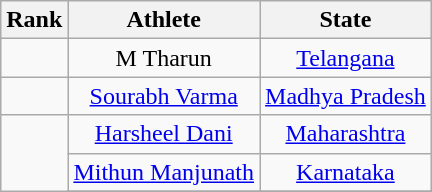<table class="wikitable sortable" style="text-align:center">
<tr>
<th>Rank</th>
<th>Athlete</th>
<th>State</th>
</tr>
<tr>
<td></td>
<td>M Tharun</td>
<td> <a href='#'>Telangana</a></td>
</tr>
<tr>
<td></td>
<td><a href='#'>Sourabh Varma</a></td>
<td> <a href='#'>Madhya Pradesh</a></td>
</tr>
<tr>
<td rowspan=3></td>
<td><a href='#'>Harsheel Dani</a></td>
<td> <a href='#'>Maharashtra</a></td>
</tr>
<tr>
<td><a href='#'>Mithun Manjunath</a></td>
<td> <a href='#'>Karnataka</a></td>
</tr>
<tr>
</tr>
</table>
